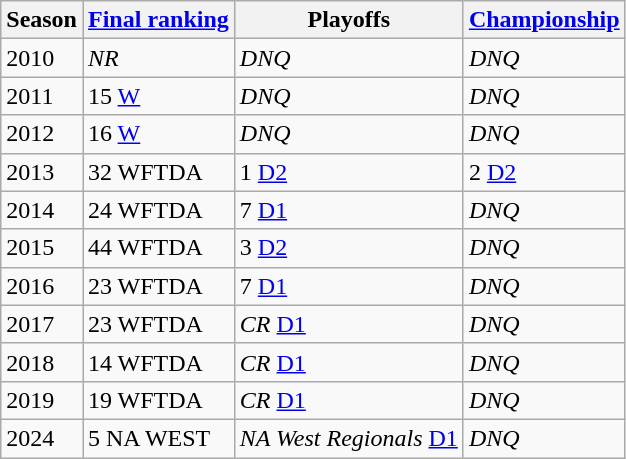<table class="wikitable sortable">
<tr>
<th>Season</th>
<th><a href='#'>Final ranking</a></th>
<th>Playoffs</th>
<th><a href='#'>Championship</a></th>
</tr>
<tr>
<td>2010</td>
<td><em>NR</em></td>
<td><em>DNQ</em></td>
<td><em>DNQ</em></td>
</tr>
<tr>
<td>2011</td>
<td>15 <a href='#'>W</a></td>
<td><em>DNQ</em></td>
<td><em>DNQ</em></td>
</tr>
<tr>
<td>2012</td>
<td>16 <a href='#'>W</a></td>
<td><em>DNQ</em></td>
<td><em>DNQ</em></td>
</tr>
<tr>
<td>2013</td>
<td>32 WFTDA</td>
<td>1 <a href='#'>D2</a></td>
<td>2 <a href='#'>D2</a></td>
</tr>
<tr>
<td>2014</td>
<td>24 WFTDA</td>
<td>7 <a href='#'>D1</a></td>
<td><em>DNQ</em></td>
</tr>
<tr>
<td>2015</td>
<td>44 WFTDA</td>
<td>3 <a href='#'>D2</a></td>
<td><em>DNQ</em></td>
</tr>
<tr>
<td>2016</td>
<td>23 WFTDA</td>
<td>7 <a href='#'>D1</a></td>
<td><em>DNQ</em></td>
</tr>
<tr>
<td>2017</td>
<td>23 WFTDA</td>
<td><em>CR</em> <a href='#'>D1</a></td>
<td><em>DNQ</em></td>
</tr>
<tr>
<td>2018</td>
<td>14 WFTDA</td>
<td><em>CR</em> <a href='#'>D1</a></td>
<td><em>DNQ</em></td>
</tr>
<tr>
<td>2019</td>
<td>19 WFTDA</td>
<td><em>CR</em> <a href='#'>D1</a></td>
<td><em>DNQ</em></td>
</tr>
<tr>
<td>2024</td>
<td>5 NA WEST</td>
<td><em>NA West Regionals</em> <a href='#'>D1</a></td>
<td><em>DNQ</em></td>
</tr>
</table>
